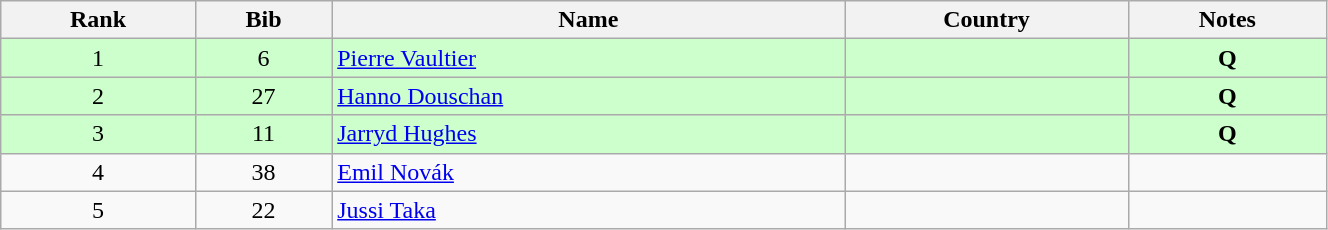<table class="wikitable" style="text-align:center;" width=70%>
<tr>
<th>Rank</th>
<th>Bib</th>
<th>Name</th>
<th>Country</th>
<th>Notes</th>
</tr>
<tr bgcolor=ccffcc>
<td>1</td>
<td>6</td>
<td align=left><a href='#'>Pierre Vaultier</a></td>
<td align=left></td>
<td><strong>Q</strong></td>
</tr>
<tr bgcolor=ccffcc>
<td>2</td>
<td>27</td>
<td align=left><a href='#'>Hanno Douschan</a></td>
<td align=left></td>
<td><strong>Q</strong></td>
</tr>
<tr bgcolor=ccffcc>
<td>3</td>
<td>11</td>
<td align=left><a href='#'>Jarryd Hughes</a></td>
<td align=left></td>
<td><strong>Q</strong></td>
</tr>
<tr>
<td>4</td>
<td>38</td>
<td align=left><a href='#'>Emil Novák</a></td>
<td align=left></td>
<td></td>
</tr>
<tr>
<td>5</td>
<td>22</td>
<td align=left><a href='#'>Jussi Taka</a></td>
<td align=left></td>
<td></td>
</tr>
</table>
